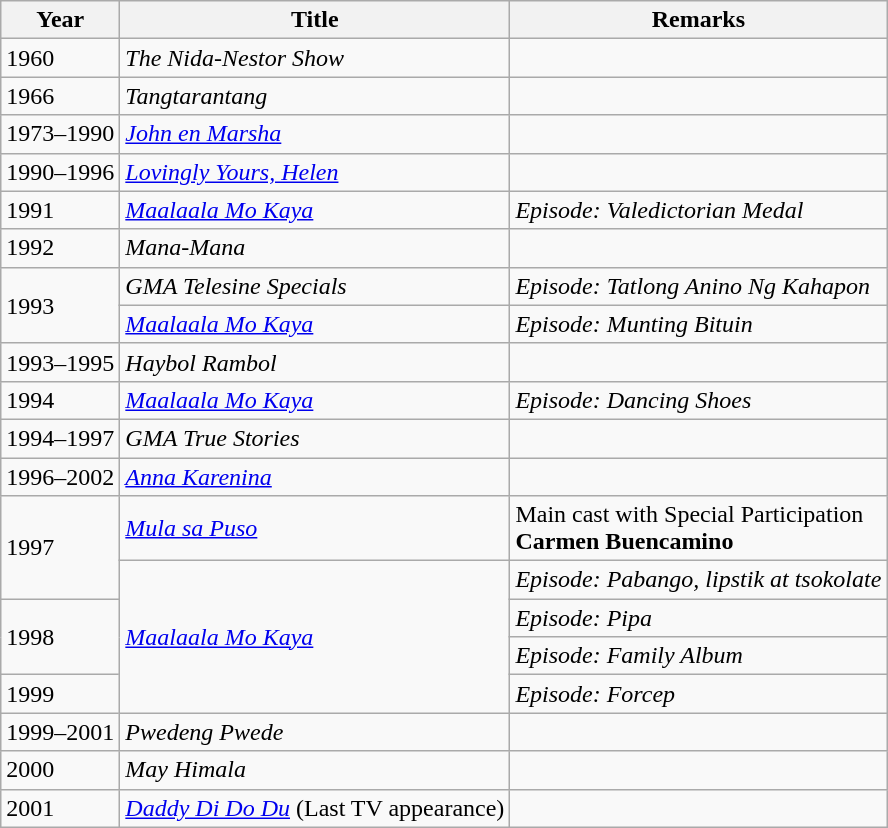<table class="wikitable plainrowheaders sortable">
<tr>
<th>Year</th>
<th>Title</th>
<th>Remarks</th>
</tr>
<tr>
<td>1960</td>
<td><em>The Nida-Nestor Show</em></td>
<td></td>
</tr>
<tr>
<td>1966</td>
<td><em>Tangtarantang</em></td>
<td></td>
</tr>
<tr>
<td>1973–1990</td>
<td><em><a href='#'>John en Marsha</a></em></td>
<td></td>
</tr>
<tr>
<td>1990–1996</td>
<td><em><a href='#'>Lovingly Yours, Helen</a></em></td>
<td></td>
</tr>
<tr>
<td>1991</td>
<td><em><a href='#'>Maalaala Mo Kaya</a></em></td>
<td><em>Episode: Valedictorian Medal</em></td>
</tr>
<tr>
<td>1992</td>
<td><em>Mana-Mana</em></td>
<td></td>
</tr>
<tr>
<td rowspan="2">1993</td>
<td><em>GMA Telesine Specials</em></td>
<td><em>Episode: Tatlong Anino Ng Kahapon</em></td>
</tr>
<tr>
<td><em><a href='#'>Maalaala Mo Kaya</a></em></td>
<td><em>Episode: Munting Bituin</em></td>
</tr>
<tr>
<td>1993–1995</td>
<td><em>Haybol Rambol</em></td>
<td></td>
</tr>
<tr>
<td>1994</td>
<td><em><a href='#'>Maalaala Mo Kaya</a></em></td>
<td><em>Episode: Dancing Shoes</em></td>
</tr>
<tr>
<td>1994–1997</td>
<td><em>GMA True Stories</em></td>
<td></td>
</tr>
<tr>
<td>1996–2002</td>
<td><em><a href='#'>Anna Karenina</a></em></td>
<td></td>
</tr>
<tr>
<td rowspan="2">1997</td>
<td><em><a href='#'>Mula sa Puso</a></em></td>
<td>Main cast with Special Participation<br><strong>Carmen Buencamino</strong></td>
</tr>
<tr>
<td rowspan="4"><em><a href='#'>Maalaala Mo Kaya</a></em></td>
<td><em>Episode: Pabango, lipstik at tsokolate</em></td>
</tr>
<tr>
<td rowspan="2">1998</td>
<td><em>Episode: Pipa</em></td>
</tr>
<tr>
<td><em>Episode: Family Album</em></td>
</tr>
<tr>
<td>1999</td>
<td><em>Episode: Forcep</em></td>
</tr>
<tr>
<td>1999–2001</td>
<td><em>Pwedeng Pwede</em></td>
<td></td>
</tr>
<tr>
<td>2000</td>
<td><em>May Himala</em></td>
<td></td>
</tr>
<tr>
<td>2001</td>
<td><em><a href='#'>Daddy Di Do Du</a></em> (Last TV appearance)</td>
<td></td>
</tr>
</table>
